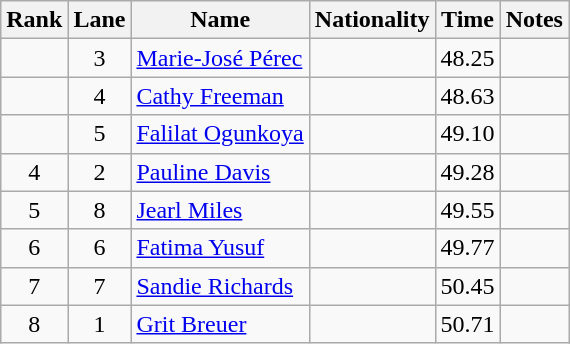<table class="wikitable sortable" style="text-align:center">
<tr>
<th>Rank</th>
<th>Lane</th>
<th>Name</th>
<th>Nationality</th>
<th>Time</th>
<th>Notes</th>
</tr>
<tr>
<td></td>
<td>3</td>
<td align=left><a href='#'>Marie-José Pérec</a></td>
<td align=left></td>
<td>48.25</td>
<td></td>
</tr>
<tr>
<td></td>
<td>4</td>
<td align=left><a href='#'>Cathy Freeman</a></td>
<td align=left></td>
<td>48.63</td>
<td></td>
</tr>
<tr>
<td></td>
<td>5</td>
<td align=left><a href='#'>Falilat Ogunkoya</a></td>
<td align=left></td>
<td>49.10</td>
<td></td>
</tr>
<tr>
<td>4</td>
<td>2</td>
<td align=left><a href='#'>Pauline Davis</a></td>
<td align=left></td>
<td>49.28</td>
<td></td>
</tr>
<tr>
<td>5</td>
<td>8</td>
<td align=left><a href='#'>Jearl Miles</a></td>
<td align=left></td>
<td>49.55</td>
<td></td>
</tr>
<tr>
<td>6</td>
<td>6</td>
<td align=left><a href='#'>Fatima Yusuf</a></td>
<td align=left></td>
<td>49.77</td>
<td></td>
</tr>
<tr>
<td>7</td>
<td>7</td>
<td align=left><a href='#'>Sandie Richards</a></td>
<td align=left></td>
<td>50.45</td>
<td></td>
</tr>
<tr>
<td>8</td>
<td>1</td>
<td align=left><a href='#'>Grit Breuer</a></td>
<td align=left></td>
<td>50.71</td>
<td></td>
</tr>
</table>
